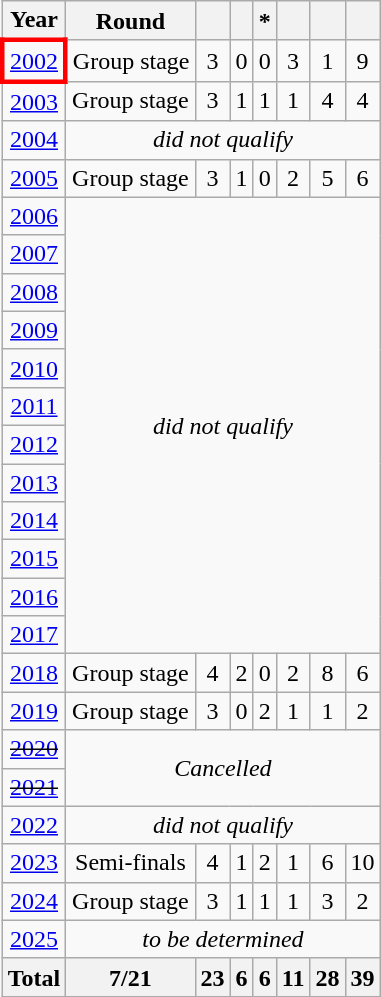<table class="wikitable" style="text-align: center;">
<tr>
<th>Year</th>
<th>Round</th>
<th></th>
<th></th>
<th>*</th>
<th></th>
<th></th>
<th></th>
</tr>
<tr>
<td style="border: 3px solid red"> <a href='#'>2002</a></td>
<td>Group stage</td>
<td>3</td>
<td>0</td>
<td>0</td>
<td>3</td>
<td>1</td>
<td>9</td>
</tr>
<tr>
<td> <a href='#'>2003</a></td>
<td>Group stage</td>
<td>3</td>
<td>1</td>
<td>1</td>
<td>1</td>
<td>4</td>
<td>4</td>
</tr>
<tr>
<td> <a href='#'>2004</a></td>
<td rowspan=1 colspan=8><em>did not qualify</em></td>
</tr>
<tr>
<td> <a href='#'>2005</a></td>
<td>Group stage</td>
<td>3</td>
<td>1</td>
<td>0</td>
<td>2</td>
<td>5</td>
<td>6</td>
</tr>
<tr>
<td> <a href='#'>2006</a></td>
<td rowspan=12 colspan=8><em>did not qualify</em></td>
</tr>
<tr>
<td> <a href='#'>2007</a></td>
</tr>
<tr>
<td> <a href='#'>2008</a></td>
</tr>
<tr>
<td> <a href='#'>2009</a></td>
</tr>
<tr>
<td> <a href='#'>2010</a></td>
</tr>
<tr>
<td> <a href='#'>2011</a></td>
</tr>
<tr>
<td> <a href='#'>2012</a></td>
</tr>
<tr>
<td> <a href='#'>2013</a></td>
</tr>
<tr>
<td> <a href='#'>2014</a></td>
</tr>
<tr>
<td> <a href='#'>2015</a></td>
</tr>
<tr>
<td> <a href='#'>2016</a></td>
</tr>
<tr>
<td> <a href='#'>2017</a></td>
</tr>
<tr>
<td> <a href='#'>2018</a></td>
<td>Group stage</td>
<td>4</td>
<td>2</td>
<td>0</td>
<td>2</td>
<td>8</td>
<td>6</td>
</tr>
<tr>
<td> <a href='#'>2019</a></td>
<td>Group stage</td>
<td>3</td>
<td>0</td>
<td>2</td>
<td>1</td>
<td>1</td>
<td>2</td>
</tr>
<tr>
<td> <s><a href='#'>2020</a></s></td>
<td rowspan=2 colspan=8><em>Cancelled</em></td>
</tr>
<tr>
<td> <s><a href='#'>2021</a></s></td>
</tr>
<tr>
<td> <a href='#'>2022</a></td>
<td colspan=8><em>did not qualify</em></td>
</tr>
<tr>
<td> <a href='#'>2023</a></td>
<td>Semi-finals</td>
<td>4</td>
<td>1</td>
<td>2</td>
<td>1</td>
<td>6</td>
<td>10</td>
</tr>
<tr>
<td> <a href='#'>2024</a></td>
<td>Group stage</td>
<td>3</td>
<td>1</td>
<td>1</td>
<td>1</td>
<td>3</td>
<td>2</td>
</tr>
<tr>
<td> <a href='#'>2025</a></td>
<td colspan=8><em>to be determined</em></td>
</tr>
<tr>
<th><strong>Total</strong></th>
<th><strong>7/21</strong></th>
<th><strong>23</strong></th>
<th><strong>6</strong></th>
<th><strong>6</strong></th>
<th><strong>11</strong></th>
<th><strong>28</strong></th>
<th><strong>39</strong></th>
</tr>
</table>
